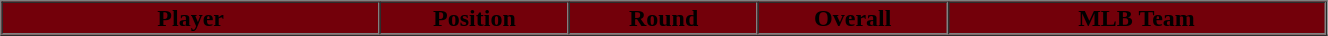<table cellpadding="1" border="1" cellspacing="0" width="70%">
<tr>
<th bgcolor="#73000A" width="20%"><span>Player</span></th>
<th bgcolor="#73000A" width="10%"><span>Position</span></th>
<th bgcolor="#73000A" width="10%"><span>Round</span></th>
<th bgcolor="#73000A" width="10%"><span>Overall</span></th>
<th bgcolor="#73000A" width="20%"><span>MLB Team</span></th>
</tr>
</table>
